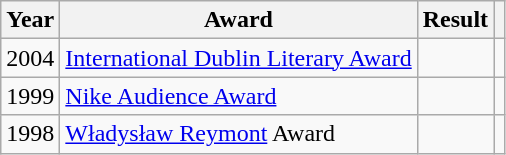<table class="wikitable plainrowheaders sortable">
<tr>
<th scope="col">Year</th>
<th scope="col">Award</th>
<th scope="col">Result</th>
<th scope="col" class="unsortable"></th>
</tr>
<tr>
<td>2004</td>
<td><a href='#'>International Dublin Literary Award</a></td>
<td></td>
<td style="text-align:center;"></td>
</tr>
<tr>
<td>1999</td>
<td><a href='#'>Nike Audience Award</a></td>
<td></td>
<td style="text-align:center;"></td>
</tr>
<tr>
<td>1998</td>
<td><a href='#'>Władysław Reymont</a> Award</td>
<td></td>
<td style="text-align:center;"></td>
</tr>
</table>
